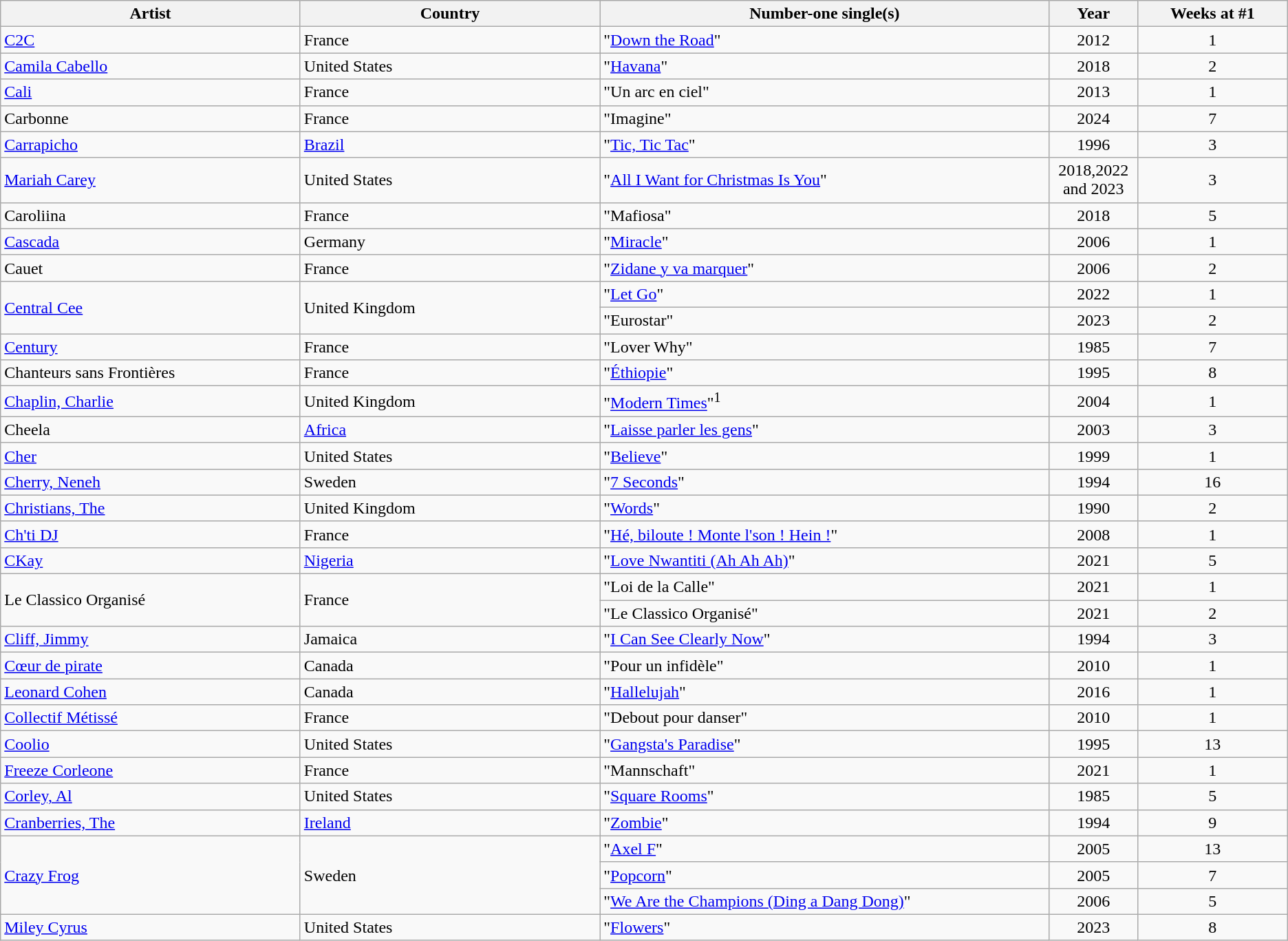<table class="wikitable">
<tr>
<th width="20%">Artist</th>
<th width="20%">Country</th>
<th width="30%">Number-one single(s)</th>
<th width="5%">Year</th>
<th width="10%">Weeks at #1</th>
</tr>
<tr>
<td><a href='#'>C2C</a></td>
<td>France</td>
<td>"<a href='#'>Down the Road</a>"</td>
<td align=center>2012</td>
<td align=center>1</td>
</tr>
<tr>
<td><a href='#'>Camila Cabello</a></td>
<td>United States</td>
<td>"<a href='#'>Havana</a>"</td>
<td align=center>2018</td>
<td align=center>2</td>
</tr>
<tr>
<td><a href='#'>Cali</a></td>
<td>France</td>
<td>"Un arc en ciel"</td>
<td align=center>2013</td>
<td align=center>1</td>
</tr>
<tr>
<td>Carbonne</td>
<td>France</td>
<td>"Imagine"</td>
<td align=center>2024</td>
<td align=center>7</td>
</tr>
<tr>
<td><a href='#'>Carrapicho</a></td>
<td><a href='#'>Brazil</a></td>
<td>"<a href='#'>Tic, Tic Tac</a>"</td>
<td align=center>1996</td>
<td align=center>3</td>
</tr>
<tr>
<td><a href='#'>Mariah Carey</a></td>
<td>United States</td>
<td>"<a href='#'>All I Want for Christmas Is You</a>"</td>
<td align=center>2018,2022 and 2023</td>
<td align=center>3</td>
</tr>
<tr>
<td>Caroliina</td>
<td>France</td>
<td>"Mafiosa"</td>
<td align=center>2018</td>
<td align=center>5</td>
</tr>
<tr>
<td><a href='#'>Cascada</a></td>
<td>Germany</td>
<td>"<a href='#'>Miracle</a>"</td>
<td align=center>2006</td>
<td align=center>1</td>
</tr>
<tr>
<td>Cauet</td>
<td>France</td>
<td>"<a href='#'>Zidane y va marquer</a>"</td>
<td align=center>2006</td>
<td align=center>2</td>
</tr>
<tr>
<td rowspan=2><a href='#'>Central Cee</a></td>
<td rowspan=2>United Kingdom</td>
<td>"<a href='#'>Let Go</a>"</td>
<td align=center>2022</td>
<td align=center>1</td>
</tr>
<tr>
<td>"Eurostar"</td>
<td align=center>2023</td>
<td align=center>2</td>
</tr>
<tr>
<td><a href='#'>Century</a></td>
<td>France</td>
<td>"Lover Why"</td>
<td align=center>1985</td>
<td align=center>7</td>
</tr>
<tr>
<td>Chanteurs sans Frontières</td>
<td>France</td>
<td>"<a href='#'>Éthiopie</a>"</td>
<td align=center>1995</td>
<td align=center>8</td>
</tr>
<tr>
<td><a href='#'>Chaplin, Charlie</a></td>
<td>United Kingdom</td>
<td>"<a href='#'>Modern Times</a>"<sup>1</sup></td>
<td align=center>2004</td>
<td align=center>1</td>
</tr>
<tr>
<td>Cheela</td>
<td><a href='#'>Africa</a></td>
<td>"<a href='#'>Laisse parler les gens</a>"</td>
<td align=center>2003</td>
<td align=center>3</td>
</tr>
<tr>
<td><a href='#'>Cher</a></td>
<td>United States</td>
<td>"<a href='#'>Believe</a>"</td>
<td align=center>1999</td>
<td align=center>1</td>
</tr>
<tr>
<td><a href='#'>Cherry, Neneh</a></td>
<td>Sweden</td>
<td>"<a href='#'>7 Seconds</a>"</td>
<td align=center>1994</td>
<td align=center>16</td>
</tr>
<tr>
<td><a href='#'>Christians, The</a></td>
<td>United Kingdom</td>
<td>"<a href='#'>Words</a>"</td>
<td align=center>1990</td>
<td align=center>2</td>
</tr>
<tr>
<td><a href='#'>Ch'ti DJ</a></td>
<td>France</td>
<td>"<a href='#'>Hé, biloute ! Monte l'son ! Hein !</a>"</td>
<td align=center>2008</td>
<td align=center>1</td>
</tr>
<tr>
<td><a href='#'>CKay</a></td>
<td><a href='#'>Nigeria</a></td>
<td>"<a href='#'>Love Nwantiti (Ah Ah Ah)</a>"</td>
<td align=center>2021</td>
<td align=center>5</td>
</tr>
<tr>
<td rowspan=2>Le Classico Organisé</td>
<td rowspan=2>France</td>
<td>"Loi de la Calle"</td>
<td align=center>2021</td>
<td align=center>1</td>
</tr>
<tr>
<td>"Le Classico Organisé"</td>
<td align=center>2021</td>
<td align=center>2</td>
</tr>
<tr>
<td><a href='#'>Cliff, Jimmy</a></td>
<td>Jamaica</td>
<td>"<a href='#'>I Can See Clearly Now</a>"</td>
<td align=center>1994</td>
<td align=center>3</td>
</tr>
<tr>
<td><a href='#'>Cœur de pirate</a></td>
<td>Canada</td>
<td>"Pour un infidèle"</td>
<td align=center>2010</td>
<td align=center>1</td>
</tr>
<tr>
<td><a href='#'>Leonard Cohen</a></td>
<td>Canada</td>
<td>"<a href='#'>Hallelujah</a>"</td>
<td align=center>2016</td>
<td align=center>1</td>
</tr>
<tr>
<td><a href='#'>Collectif Métissé</a></td>
<td>France</td>
<td>"Debout pour danser"</td>
<td align=center>2010</td>
<td align=center>1</td>
</tr>
<tr>
<td><a href='#'>Coolio</a></td>
<td>United States</td>
<td>"<a href='#'>Gangsta's Paradise</a>"</td>
<td align=center>1995</td>
<td align=center>13</td>
</tr>
<tr>
<td><a href='#'>Freeze Corleone</a></td>
<td>France</td>
<td>"Mannschaft"</td>
<td align=center>2021</td>
<td align=center>1</td>
</tr>
<tr>
<td><a href='#'>Corley, Al</a></td>
<td>United States</td>
<td>"<a href='#'>Square Rooms</a>"</td>
<td align=center>1985</td>
<td align=center>5</td>
</tr>
<tr>
<td><a href='#'>Cranberries, The</a></td>
<td><a href='#'>Ireland</a></td>
<td>"<a href='#'>Zombie</a>"</td>
<td align=center>1994</td>
<td align=center>9</td>
</tr>
<tr>
<td rowspan="3"><a href='#'>Crazy Frog</a></td>
<td rowspan="3">Sweden</td>
<td>"<a href='#'>Axel F</a>"</td>
<td align=center>2005</td>
<td align=center>13</td>
</tr>
<tr>
<td>"<a href='#'>Popcorn</a>"</td>
<td align=center>2005</td>
<td align=center>7</td>
</tr>
<tr>
<td>"<a href='#'>We Are the Champions (Ding a Dang Dong)</a>"</td>
<td align=center>2006</td>
<td align=center>5</td>
</tr>
<tr>
<td><a href='#'>Miley Cyrus</a></td>
<td>United States</td>
<td>"<a href='#'>Flowers</a>"</td>
<td align=center>2023</td>
<td align=center>8</td>
</tr>
</table>
